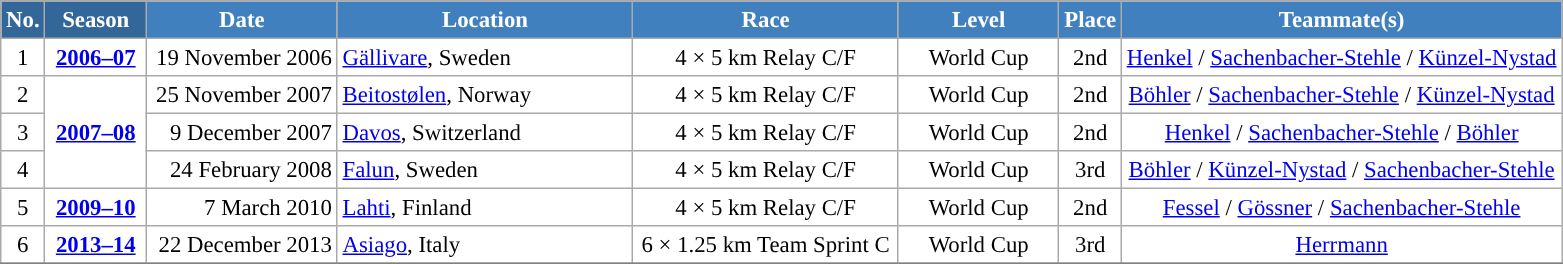<table class="wikitable sortable" style="font-size:95%; text-align:center; border:grey solid 1px; border-collapse:collapse; background:#ffffff;">
<tr style="background:#efefef;">
<th style="background-color:#369; color:white;">No.</th>
<th style="background-color:#369; color:white;">Season</th>
<th style="background-color:#4180be; color:white; width:120px;">Date</th>
<th style="background-color:#4180be; color:white; width:190px;">Location</th>
<th style="background-color:#4180be; color:white; width:170px;">Race</th>
<th style="background-color:#4180be; color:white; width:100px;">Level</th>
<th style="background-color:#4180be; color:white;">Place</th>
<th style="background-color:#4180be; color:white;">Teammate(s)</th>
</tr>
<tr>
<td align=center>1</td>
<td rowspan=1 align=center><strong> <a href='#'>2006–07</a> </strong></td>
<td align=right>19 November 2006</td>
<td align=left> <a href='#'>Gällivare</a>, Sweden</td>
<td>4 × 5 km Relay C/F</td>
<td>World Cup</td>
<td>2nd</td>
<td><a href='#'>Henkel</a> / <a href='#'>Sachenbacher-Stehle</a> / <a href='#'>Künzel-Nystad</a></td>
</tr>
<tr>
<td align=center>2</td>
<td rowspan=3 align=center><strong> <a href='#'>2007–08</a> </strong></td>
<td align=right>25 November 2007</td>
<td align=left> <a href='#'>Beitostølen</a>, Norway</td>
<td>4 × 5 km Relay C/F</td>
<td>World Cup</td>
<td>2nd</td>
<td><a href='#'>Böhler</a> / <a href='#'>Sachenbacher-Stehle</a> / <a href='#'>Künzel-Nystad</a></td>
</tr>
<tr>
<td align=center>3</td>
<td align=right>9 December 2007</td>
<td align=left> <a href='#'>Davos</a>, Switzerland</td>
<td>4 × 5 km Relay C/F</td>
<td>World Cup</td>
<td>2nd</td>
<td><a href='#'>Henkel</a> / <a href='#'>Sachenbacher-Stehle</a> / <a href='#'>Böhler</a></td>
</tr>
<tr>
<td align=center>4</td>
<td align=right>24 February 2008</td>
<td align=left> <a href='#'>Falun</a>, Sweden</td>
<td>4 × 5 km Relay C/F</td>
<td>World Cup</td>
<td>3rd</td>
<td><a href='#'>Böhler</a> / <a href='#'>Künzel-Nystad</a> / <a href='#'>Sachenbacher-Stehle</a></td>
</tr>
<tr>
<td align=center>5</td>
<td rowspan=1 align=center><strong> <a href='#'>2009–10</a> </strong></td>
<td align=right>7 March 2010</td>
<td align=left> <a href='#'>Lahti</a>, Finland</td>
<td>4 × 5 km Relay C/F</td>
<td>World Cup</td>
<td>2nd</td>
<td><a href='#'>Fessel</a> / <a href='#'>Gössner</a> / <a href='#'>Sachenbacher-Stehle</a></td>
</tr>
<tr>
<td align=center>6</td>
<td rowspan=1 align=center><strong> <a href='#'>2013–14</a> </strong></td>
<td align=right>22 December 2013</td>
<td align=left> <a href='#'>Asiago</a>, Italy</td>
<td>6 × 1.25 km Team Sprint C</td>
<td>World Cup</td>
<td>3rd</td>
<td><a href='#'>Herrmann</a></td>
</tr>
<tr>
</tr>
</table>
